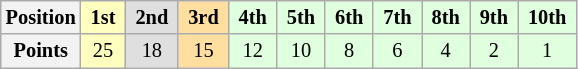<table class="wikitable" style="font-size:85%; text-align:center">
<tr>
<th>Position</th>
<td style="background:#FFFFBF;"> <strong>1st</strong> </td>
<td style="background:#DFDFDF;"> <strong>2nd</strong> </td>
<td style="background:#FFDF9F;"> <strong>3rd</strong> </td>
<td style="background:#DFFFDF;"> <strong>4th</strong> </td>
<td style="background:#DFFFDF;"> <strong>5th</strong> </td>
<td style="background:#DFFFDF;"> <strong>6th</strong> </td>
<td style="background:#DFFFDF;"> <strong>7th</strong> </td>
<td style="background:#DFFFDF;"> <strong>8th</strong> </td>
<td style="background:#DFFFDF;"> <strong>9th</strong> </td>
<td style="background:#DFFFDF;"> <strong>10th</strong> </td>
</tr>
<tr>
<th>Points</th>
<td style="background:#FFFFBF;">25</td>
<td style="background:#DFDFDF;">18</td>
<td style="background:#FFDF9F;">15</td>
<td style="background:#DFFFDF;">12</td>
<td style="background:#DFFFDF;">10</td>
<td style="background:#DFFFDF;">8</td>
<td style="background:#DFFFDF;">6</td>
<td style="background:#DFFFDF;">4</td>
<td style="background:#DFFFDF;">2</td>
<td style="background:#DFFFDF;">1</td>
</tr>
</table>
